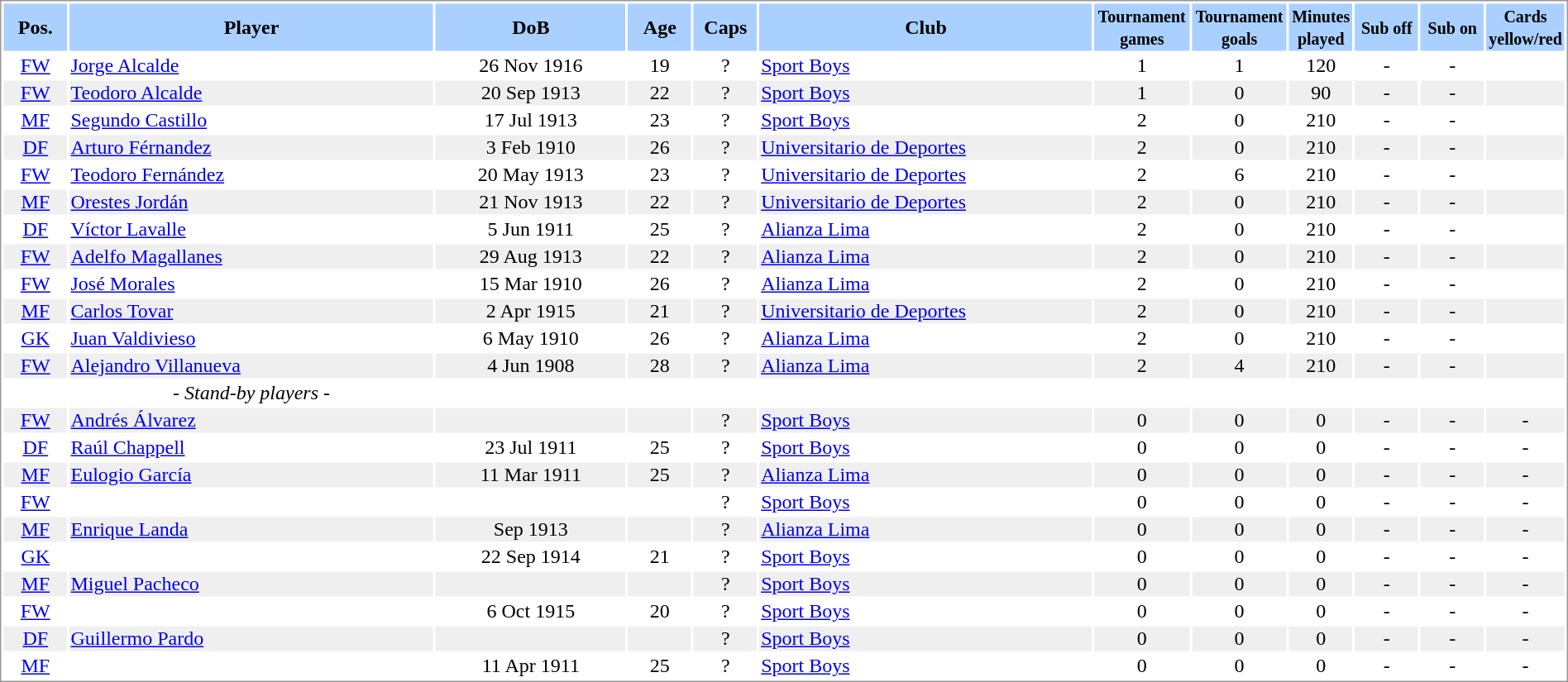<table border="0" width="100%" style="border: 1px solid #999; background-color:#FFFFFF; text-align:center">
<tr align="center" bgcolor="#AAD0FF">
<th width=4%>Pos.</th>
<th width=23%>Player</th>
<th width=12%>DoB</th>
<th width=4%>Age</th>
<th width=4%>Caps</th>
<th width=21%>Club</th>
<th width=6%><small>Tournament<br>games</small></th>
<th width=6%><small>Tournament<br>goals</small></th>
<th width=4%><small>Minutes<br>played</small></th>
<th width=4%><small>Sub off</small></th>
<th width=4%><small>Sub on</small></th>
<th width=4%><small>Cards<br>yellow/red</small></th>
</tr>
<tr>
<td><a href='#'>FW</a></td>
<td align="left"><a href='#'>Jorge Alcalde</a></td>
<td>26 Nov 1916</td>
<td>19</td>
<td>?</td>
<td align="left"> <a href='#'>Sport Boys</a></td>
<td>1</td>
<td>1</td>
<td>120</td>
<td>-</td>
<td>-</td>
<td></td>
</tr>
<tr bgcolor="#EFEFEF">
<td><a href='#'>FW</a></td>
<td align="left"><a href='#'>Teodoro Alcalde</a></td>
<td>20 Sep 1913</td>
<td>22</td>
<td>?</td>
<td align="left"> <a href='#'>Sport Boys</a></td>
<td>1</td>
<td>0</td>
<td>90</td>
<td>-</td>
<td>-</td>
<td></td>
</tr>
<tr>
<td><a href='#'>MF</a></td>
<td align="left"><a href='#'>Segundo Castillo</a></td>
<td>17 Jul 1913</td>
<td>23</td>
<td>?</td>
<td align="left"> <a href='#'>Sport Boys</a></td>
<td>2</td>
<td>0</td>
<td>210</td>
<td>-</td>
<td>-</td>
<td></td>
</tr>
<tr bgcolor="#EFEFEF">
<td><a href='#'>DF</a></td>
<td align="left"><a href='#'>Arturo Férnandez</a></td>
<td>3 Feb 1910</td>
<td>26</td>
<td>?</td>
<td align="left"> <a href='#'>Universitario de Deportes</a></td>
<td>2</td>
<td>0</td>
<td>210</td>
<td>-</td>
<td>-</td>
<td></td>
</tr>
<tr>
<td><a href='#'>FW</a></td>
<td align="left"><a href='#'>Teodoro Fernández</a></td>
<td>20 May 1913</td>
<td>23</td>
<td>?</td>
<td align="left"> <a href='#'>Universitario de Deportes</a></td>
<td>2</td>
<td>6</td>
<td>210</td>
<td>-</td>
<td>-</td>
<td></td>
</tr>
<tr bgcolor="#EFEFEF">
<td><a href='#'>MF</a></td>
<td align="left"><a href='#'>Orestes Jordán</a></td>
<td>21 Nov 1913</td>
<td>22</td>
<td>?</td>
<td align="left"> <a href='#'>Universitario de Deportes</a></td>
<td>2</td>
<td>0</td>
<td>210</td>
<td>-</td>
<td>-</td>
<td></td>
</tr>
<tr>
<td><a href='#'>DF</a></td>
<td align="left"><a href='#'>Víctor Lavalle</a></td>
<td>5 Jun 1911</td>
<td>25</td>
<td>?</td>
<td align="left"> <a href='#'>Alianza Lima</a></td>
<td>2</td>
<td>0</td>
<td>210</td>
<td>-</td>
<td>-</td>
<td></td>
</tr>
<tr bgcolor="#EFEFEF">
<td><a href='#'>FW</a></td>
<td align="left"><a href='#'>Adelfo Magallanes</a></td>
<td>29 Aug 1913</td>
<td>22</td>
<td>?</td>
<td align="left"> <a href='#'>Alianza Lima</a></td>
<td>2</td>
<td>0</td>
<td>210</td>
<td>-</td>
<td>-</td>
<td></td>
</tr>
<tr>
<td><a href='#'>FW</a></td>
<td align="left"><a href='#'>José Morales</a></td>
<td>15 Mar 1910</td>
<td>26</td>
<td>?</td>
<td align="left"> <a href='#'>Alianza Lima</a></td>
<td>2</td>
<td>0</td>
<td>210</td>
<td>-</td>
<td>-</td>
<td></td>
</tr>
<tr bgcolor="#EFEFEF">
<td><a href='#'>MF</a></td>
<td align="left"><a href='#'>Carlos Tovar</a></td>
<td>2 Apr 1915</td>
<td>21</td>
<td>?</td>
<td align="left"> <a href='#'>Universitario de Deportes</a></td>
<td>2</td>
<td>0</td>
<td>210</td>
<td>-</td>
<td>-</td>
<td></td>
</tr>
<tr>
<td><a href='#'>GK</a></td>
<td align="left"><a href='#'>Juan Valdivieso</a></td>
<td>6 May 1910</td>
<td>26</td>
<td>?</td>
<td align="left"> <a href='#'>Alianza Lima</a></td>
<td>2</td>
<td>0</td>
<td>210</td>
<td>-</td>
<td>-</td>
<td></td>
</tr>
<tr bgcolor="#EFEFEF">
<td><a href='#'>FW</a></td>
<td align="left"><a href='#'>Alejandro Villanueva</a></td>
<td>4 Jun 1908</td>
<td>28</td>
<td>?</td>
<td align="left"> <a href='#'>Alianza Lima</a></td>
<td>2</td>
<td>4</td>
<td>210</td>
<td>-</td>
<td>-</td>
<td></td>
</tr>
<tr>
<td></td>
<td>- <em>Stand-by players</em> -</td>
<td></td>
<td></td>
<td></td>
<td></td>
<td></td>
<td></td>
<td></td>
<td></td>
<td></td>
<td></td>
</tr>
<tr bgcolor="#EFEFEF">
<td><a href='#'>FW</a></td>
<td align="left"><a href='#'>Andrés Álvarez</a></td>
<td></td>
<td></td>
<td>?</td>
<td align="left"> <a href='#'>Sport Boys</a></td>
<td>0</td>
<td>0</td>
<td>0</td>
<td>-</td>
<td>-</td>
<td>-</td>
</tr>
<tr>
<td><a href='#'>DF</a></td>
<td align="left"><a href='#'>Raúl Chappell</a></td>
<td>23 Jul 1911</td>
<td>25</td>
<td>?</td>
<td align="left"> <a href='#'>Sport Boys</a></td>
<td>0</td>
<td>0</td>
<td>0</td>
<td>-</td>
<td>-</td>
<td>-</td>
</tr>
<tr bgcolor="#EFEFEF">
<td><a href='#'>MF</a></td>
<td align="left"><a href='#'>Eulogio García</a></td>
<td>11 Mar 1911</td>
<td>25</td>
<td>?</td>
<td align="left"> <a href='#'>Alianza Lima</a></td>
<td>0</td>
<td>0</td>
<td>0</td>
<td>-</td>
<td>-</td>
<td>-</td>
</tr>
<tr>
<td><a href='#'>FW</a></td>
<td align="left"></td>
<td></td>
<td></td>
<td>?</td>
<td align="left"> <a href='#'>Sport Boys</a></td>
<td>0</td>
<td>0</td>
<td>0</td>
<td>-</td>
<td>-</td>
<td>-</td>
</tr>
<tr bgcolor="#EFEFEF">
<td><a href='#'>MF</a></td>
<td align="left"><a href='#'>Enrique Landa</a></td>
<td>Sep 1913</td>
<td></td>
<td>?</td>
<td align="left"> <a href='#'>Alianza Lima</a></td>
<td>0</td>
<td>0</td>
<td>0</td>
<td>-</td>
<td>-</td>
<td>-</td>
</tr>
<tr>
<td><a href='#'>GK</a></td>
<td align="left"></td>
<td>22 Sep 1914</td>
<td>21</td>
<td>?</td>
<td align="left"> <a href='#'>Sport Boys</a></td>
<td>0</td>
<td>0</td>
<td>0</td>
<td>-</td>
<td>-</td>
<td>-</td>
</tr>
<tr bgcolor="#EFEFEF">
<td><a href='#'>MF</a></td>
<td align="left"><a href='#'>Miguel Pacheco</a></td>
<td></td>
<td></td>
<td>?</td>
<td align="left"> <a href='#'>Sport Boys</a></td>
<td>0</td>
<td>0</td>
<td>0</td>
<td>-</td>
<td>-</td>
<td>-</td>
</tr>
<tr>
<td><a href='#'>FW</a></td>
<td align="left"></td>
<td>6 Oct 1915</td>
<td>20</td>
<td>?</td>
<td align="left"> <a href='#'>Sport Boys</a></td>
<td>0</td>
<td>0</td>
<td>0</td>
<td>-</td>
<td>-</td>
<td>-</td>
</tr>
<tr bgcolor="#EFEFEF">
<td><a href='#'>DF</a></td>
<td align="left"><a href='#'>Guillermo Pardo</a></td>
<td></td>
<td></td>
<td>?</td>
<td align="left"> <a href='#'>Sport Boys</a></td>
<td>0</td>
<td>0</td>
<td>0</td>
<td>-</td>
<td>-</td>
<td>-</td>
</tr>
<tr>
<td><a href='#'>MF</a></td>
<td align="left"></td>
<td>11 Apr 1911</td>
<td>25</td>
<td>?</td>
<td align="left"> <a href='#'>Sport Boys</a></td>
<td>0</td>
<td>0</td>
<td>0</td>
<td>-</td>
<td>-</td>
<td>-</td>
</tr>
</table>
